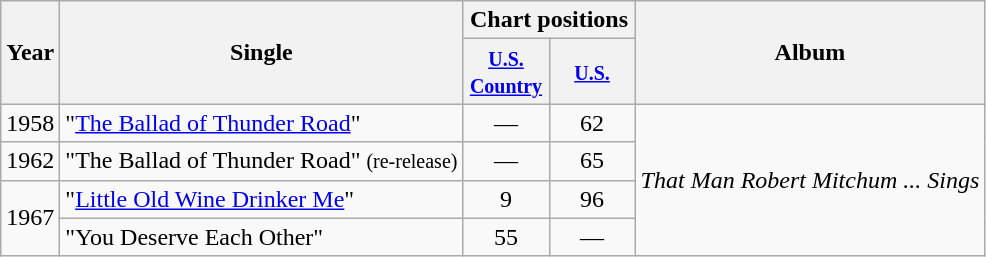<table class="wikitable">
<tr>
<th rowspan="2">Year</th>
<th rowspan="2">Single</th>
<th colspan="2">Chart positions</th>
<th rowspan="2">Album</th>
</tr>
<tr>
<th width="50"><small><a href='#'>U.S. Country</a></small></th>
<th width="50"><small><a href='#'>U.S.</a></small></th>
</tr>
<tr>
<td>1958</td>
<td>"<a href='#'>The Ballad of Thunder Road</a>"</td>
<td align="center">—</td>
<td align="center">62</td>
<td rowspan="4"><em>That Man Robert Mitchum ... Sings</em></td>
</tr>
<tr>
<td>1962</td>
<td>"The Ballad of Thunder Road" <small>(re-release)</small></td>
<td align="center">—</td>
<td align="center">65</td>
</tr>
<tr>
<td rowspan="2">1967</td>
<td>"<a href='#'>Little Old Wine Drinker Me</a>"</td>
<td align="center">9</td>
<td align="center">96</td>
</tr>
<tr>
<td>"You Deserve Each Other"</td>
<td align="center">55</td>
<td align="center">—</td>
</tr>
</table>
